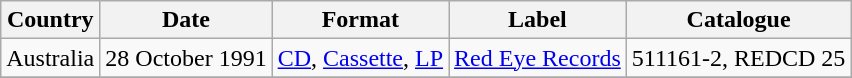<table class="wikitable plainrowheaders">
<tr>
<th scope="col">Country</th>
<th scope="col">Date</th>
<th scope="col">Format</th>
<th scope="col">Label</th>
<th scope="col">Catalogue</th>
</tr>
<tr>
<td>Australia</td>
<td>28 October 1991</td>
<td><a href='#'>CD</a>, <a href='#'>Cassette</a>, <a href='#'>LP</a></td>
<td><a href='#'>Red Eye Records</a></td>
<td>511161-2, REDCD 25</td>
</tr>
<tr>
</tr>
</table>
